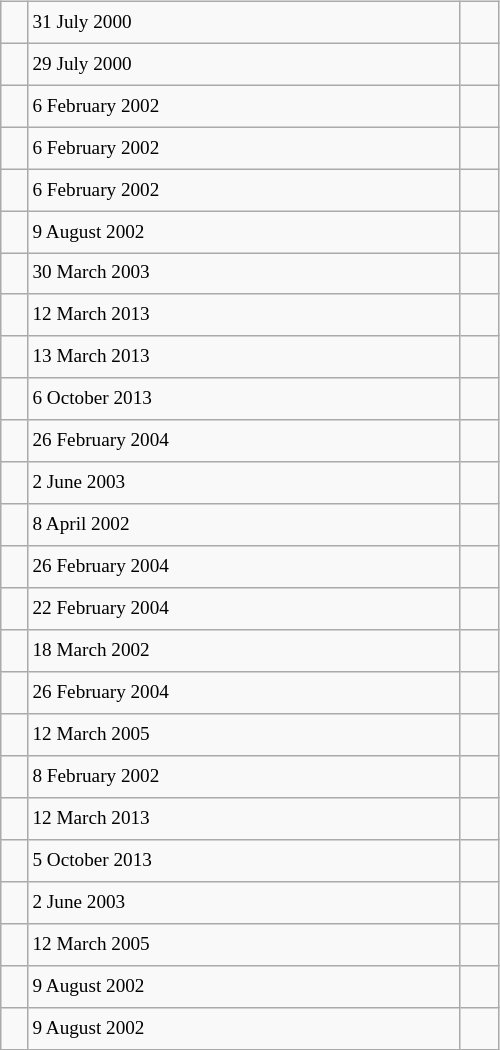<table class="wikitable" style="font-size: 80%; float: left; width: 26em; margin-right: 1em; height: 700px">
<tr>
<td></td>
<td>31 July 2000</td>
<td> </td>
</tr>
<tr>
<td></td>
<td>29 July 2000</td>
<td> </td>
</tr>
<tr>
<td></td>
<td>6 February 2002</td>
<td> </td>
</tr>
<tr>
<td></td>
<td>6 February 2002</td>
<td> </td>
</tr>
<tr>
<td></td>
<td>6 February 2002</td>
<td> </td>
</tr>
<tr>
<td></td>
<td>9 August 2002</td>
<td> </td>
</tr>
<tr>
<td></td>
<td>30 March 2003</td>
<td> </td>
</tr>
<tr>
<td></td>
<td>12 March 2013</td>
<td></td>
</tr>
<tr>
<td></td>
<td>13 March 2013</td>
<td></td>
</tr>
<tr>
<td></td>
<td>6 October 2013</td>
<td></td>
</tr>
<tr>
<td></td>
<td>26 February 2004</td>
<td> </td>
</tr>
<tr>
<td></td>
<td>2 June 2003</td>
<td> </td>
</tr>
<tr>
<td></td>
<td>8 April 2002</td>
<td> </td>
</tr>
<tr>
<td></td>
<td>26 February 2004</td>
<td> </td>
</tr>
<tr>
<td></td>
<td>22 February 2004</td>
<td></td>
</tr>
<tr>
<td></td>
<td>18 March 2002</td>
<td> </td>
</tr>
<tr>
<td></td>
<td>26 February 2004</td>
<td> </td>
</tr>
<tr>
<td></td>
<td>12 March 2005</td>
<td> </td>
</tr>
<tr>
<td></td>
<td>8 February 2002</td>
<td> </td>
</tr>
<tr>
<td></td>
<td>12 March 2013</td>
<td></td>
</tr>
<tr>
<td></td>
<td>5 October 2013</td>
<td></td>
</tr>
<tr>
<td></td>
<td>2 June 2003</td>
<td> </td>
</tr>
<tr>
<td></td>
<td>12 March 2005</td>
<td> </td>
</tr>
<tr>
<td></td>
<td>9 August 2002</td>
<td> </td>
</tr>
<tr>
<td></td>
<td>9 August 2002</td>
<td> </td>
</tr>
</table>
